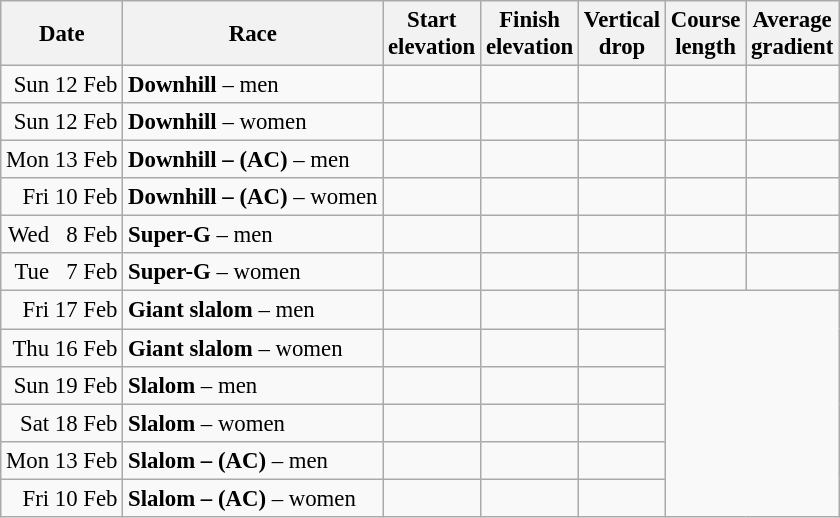<table class="wikitable" style="text-align:right; font-size:95%;">
<tr>
<th>Date</th>
<th>Race</th>
<th>Start<br>elevation</th>
<th>Finish<br>elevation</th>
<th>Vertical<br>drop</th>
<th>Course<br>length</th>
<th>Average<br>gradient</th>
</tr>
<tr>
<td>Sun 12 Feb</td>
<td align=left><strong>Downhill</strong> – men</td>
<td></td>
<td></td>
<td></td>
<td></td>
<td align=center></td>
</tr>
<tr>
<td>Sun 12 Feb</td>
<td align=left><strong>Downhill</strong> – women</td>
<td></td>
<td></td>
<td></td>
<td></td>
<td align=center></td>
</tr>
<tr>
<td>Mon 13 Feb</td>
<td align=left><strong>Downhill – (AC)</strong> – men</td>
<td></td>
<td></td>
<td></td>
<td></td>
<td align=center></td>
</tr>
<tr>
<td>Fri 10 Feb</td>
<td align=left><strong>Downhill – (AC)</strong> – women</td>
<td> </td>
<td> </td>
<td> </td>
<td> </td>
<td align=center></td>
</tr>
<tr>
<td>Wed   8 Feb</td>
<td align=left><strong>Super-G</strong> – men</td>
<td></td>
<td></td>
<td></td>
<td></td>
<td align=center></td>
</tr>
<tr>
<td>Tue   7 Feb</td>
<td align=left><strong>Super-G</strong> – women</td>
<td></td>
<td></td>
<td></td>
<td></td>
<td align=center></td>
</tr>
<tr>
<td>Fri 17 Feb</td>
<td align=left><strong>Giant slalom</strong> – men</td>
<td></td>
<td></td>
<td></td>
<td colspan=2 rowspan=6></td>
</tr>
<tr>
<td>Thu 16 Feb</td>
<td align=left><strong>Giant slalom</strong> – women</td>
<td></td>
<td></td>
<td></td>
</tr>
<tr>
<td>Sun 19 Feb</td>
<td align=left><strong>Slalom</strong> – men</td>
<td></td>
<td></td>
<td>   </td>
</tr>
<tr>
<td>Sat 18 Feb</td>
<td align=left><strong>Slalom</strong> – women</td>
<td></td>
<td></td>
<td>   </td>
</tr>
<tr>
<td>Mon 13 Feb</td>
<td align=left><strong>Slalom – (AC)</strong> – men</td>
<td></td>
<td></td>
<td>   </td>
</tr>
<tr>
<td>Fri 10 Feb</td>
<td align=left><strong>Slalom – (AC)</strong> – women</td>
<td></td>
<td></td>
<td>   </td>
</tr>
</table>
